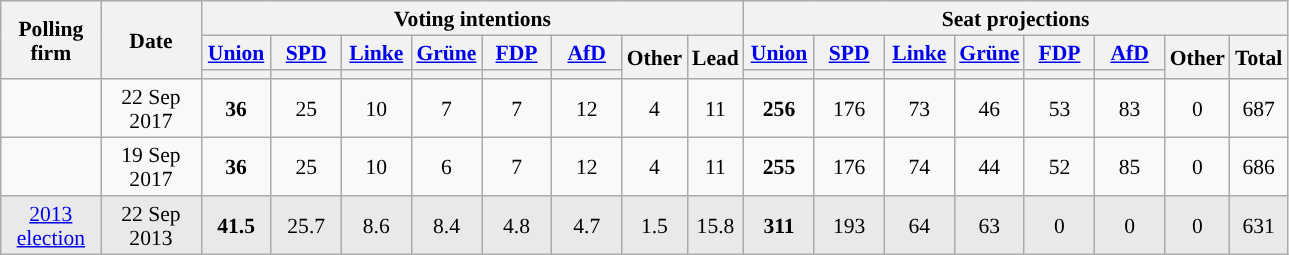<table class="wikitable sortable" style="text-align:center; font-size:90%; line-height:16px;">
<tr>
<th style="width:60px;" rowspan="3">Polling firm</th>
<th style="width:60px;" rowspan="3">Date</th>
<th colspan="8">Voting intentions</th>
<th colspan="8">Seat projections</th>
</tr>
<tr>
<th style="width:40px;" class="unsortable"><a href='#'>Union</a></th>
<th style="width:40px;" class="unsortable"><a href='#'>SPD</a></th>
<th style="width:40px;" class="unsortable"><a href='#'>Linke</a></th>
<th style="width:40px;" class="unsortable"><a href='#'>Grüne</a></th>
<th style="width:40px;" class="unsortable"><a href='#'>FDP</a></th>
<th style="width:40px;" class="unsortable"><a href='#'>AfD</a></th>
<th style="width:30px;" rowspan="2" class="unsortable">Other</th>
<th style="width:30px;" rowspan="2" class="unsortable">Lead</th>
<th style="width:40px;" class="unsortable"><a href='#'>Union</a></th>
<th style="width:40px;" class="unsortable"><a href='#'>SPD</a></th>
<th style="width:40px;" class="unsortable"><a href='#'>Linke</a></th>
<th style="width:40px;" class="unsortable"><a href='#'>Grüne</a></th>
<th style="width:40px;" class="unsortable"><a href='#'>FDP</a></th>
<th style="width:40px;" class="unsortable"><a href='#'>AfD</a></th>
<th style="width:30px;" rowspan="2" class="unsortable">Other</th>
<th style="width:30px;" rowspan="2" class="unsortable">Total</th>
</tr>
<tr>
<th style="color:inherit;background:"></th>
<th style="color:inherit;background:"></th>
<th style="color:inherit;background:"></th>
<th style="color:inherit;background:"></th>
<th style="color:inherit;background:"></th>
<th style="color:inherit;background:"></th>
<th style="color:inherit;background:"></th>
<th style="color:inherit;background:"></th>
<th style="color:inherit;background:"></th>
<th style="color:inherit;background:"></th>
<th style="color:inherit;background:"></th>
<th style="color:inherit;background:"></th>
</tr>
<tr>
<td></td>
<td>22 Sep 2017</td>
<td><strong>36</strong></td>
<td>25</td>
<td>10</td>
<td>7</td>
<td>7</td>
<td>12</td>
<td>4</td>
<td style="background:">11</td>
<td><strong>256</strong></td>
<td>176</td>
<td>73</td>
<td>46</td>
<td>53</td>
<td>83</td>
<td>0</td>
<td>687</td>
</tr>
<tr>
<td></td>
<td>19 Sep 2017</td>
<td><strong>36</strong></td>
<td>25</td>
<td>10</td>
<td>6</td>
<td>7</td>
<td>12</td>
<td>4</td>
<td style="background:">11</td>
<td><strong>255</strong></td>
<td>176</td>
<td>74</td>
<td>44</td>
<td>52</td>
<td>85</td>
<td>0</td>
<td>686</td>
</tr>
<tr style="background-color:#E9E9E9">
<td><a href='#'>2013 election</a></td>
<td>22 Sep 2013</td>
<td><strong>41.5</strong></td>
<td>25.7</td>
<td>8.6</td>
<td>8.4</td>
<td>4.8</td>
<td>4.7</td>
<td>1.5</td>
<td style="background:">15.8</td>
<td><strong>311</strong></td>
<td>193</td>
<td>64</td>
<td>63</td>
<td>0</td>
<td>0</td>
<td>0</td>
<td>631</td>
</tr>
</table>
